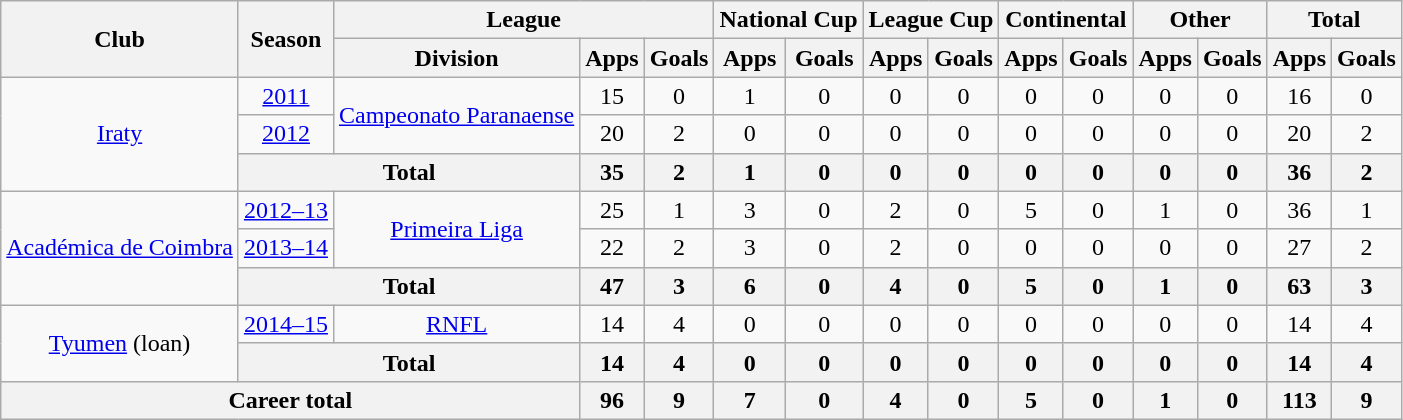<table class="wikitable" style="text-align: center;">
<tr>
<th rowspan="2">Club</th>
<th rowspan="2">Season</th>
<th colspan="3">League</th>
<th colspan="2">National Cup</th>
<th colspan="2">League Cup</th>
<th colspan="2">Continental</th>
<th colspan="2">Other</th>
<th colspan="2">Total</th>
</tr>
<tr>
<th>Division</th>
<th>Apps</th>
<th>Goals</th>
<th>Apps</th>
<th>Goals</th>
<th>Apps</th>
<th>Goals</th>
<th>Apps</th>
<th>Goals</th>
<th>Apps</th>
<th>Goals</th>
<th>Apps</th>
<th>Goals</th>
</tr>
<tr>
<td rowspan="3" valign="center"><a href='#'>Iraty</a></td>
<td><a href='#'>2011</a></td>
<td rowspan="2" valign="center"><a href='#'>Campeonato Paranaense</a></td>
<td>15</td>
<td>0</td>
<td>1</td>
<td>0</td>
<td>0</td>
<td>0</td>
<td>0</td>
<td>0</td>
<td>0</td>
<td>0</td>
<td>16</td>
<td>0</td>
</tr>
<tr>
<td><a href='#'>2012</a></td>
<td>20</td>
<td>2</td>
<td>0</td>
<td>0</td>
<td>0</td>
<td>0</td>
<td>0</td>
<td>0</td>
<td>0</td>
<td>0</td>
<td>20</td>
<td>2</td>
</tr>
<tr>
<th colspan="2">Total</th>
<th>35</th>
<th>2</th>
<th>1</th>
<th>0</th>
<th>0</th>
<th>0</th>
<th>0</th>
<th>0</th>
<th>0</th>
<th>0</th>
<th>36</th>
<th>2</th>
</tr>
<tr>
<td rowspan="3" valign="center"><a href='#'>Académica de Coimbra</a></td>
<td><a href='#'>2012–13</a></td>
<td rowspan="2" valign="center"><a href='#'>Primeira Liga</a></td>
<td>25</td>
<td>1</td>
<td>3</td>
<td>0</td>
<td>2</td>
<td>0</td>
<td>5</td>
<td>0</td>
<td>1</td>
<td>0</td>
<td>36</td>
<td>1</td>
</tr>
<tr>
<td><a href='#'>2013–14</a></td>
<td>22</td>
<td>2</td>
<td>3</td>
<td>0</td>
<td>2</td>
<td>0</td>
<td>0</td>
<td>0</td>
<td>0</td>
<td>0</td>
<td>27</td>
<td>2</td>
</tr>
<tr>
<th colspan="2">Total</th>
<th>47</th>
<th>3</th>
<th>6</th>
<th>0</th>
<th>4</th>
<th>0</th>
<th>5</th>
<th>0</th>
<th>1</th>
<th>0</th>
<th>63</th>
<th>3</th>
</tr>
<tr>
<td rowspan="2" valign="center"><a href='#'>Tyumen</a> (loan)</td>
<td><a href='#'>2014–15</a></td>
<td rowspan="1" valign="center"><a href='#'>RNFL</a></td>
<td>14</td>
<td>4</td>
<td>0</td>
<td>0</td>
<td>0</td>
<td>0</td>
<td>0</td>
<td>0</td>
<td>0</td>
<td>0</td>
<td>14</td>
<td>4</td>
</tr>
<tr>
<th colspan="2">Total</th>
<th>14</th>
<th>4</th>
<th>0</th>
<th>0</th>
<th>0</th>
<th>0</th>
<th>0</th>
<th>0</th>
<th>0</th>
<th>0</th>
<th>14</th>
<th>4</th>
</tr>
<tr>
<th colspan="3">Career total</th>
<th>96</th>
<th>9</th>
<th>7</th>
<th>0</th>
<th>4</th>
<th>0</th>
<th>5</th>
<th>0</th>
<th>1</th>
<th>0</th>
<th>113</th>
<th>9</th>
</tr>
</table>
